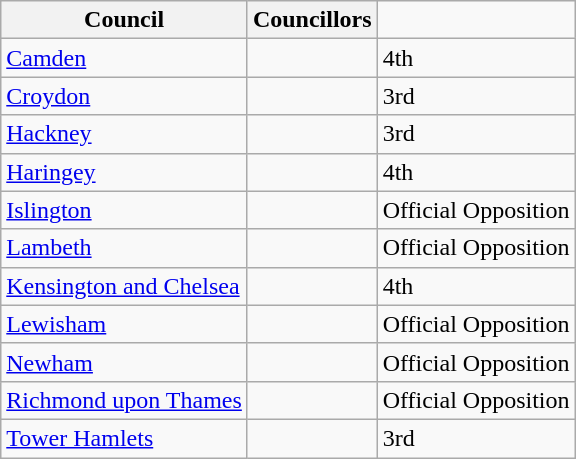<table class="wikitable sortable">
<tr>
<th>Council</th>
<th>Councillors</th>
</tr>
<tr>
<td><a href='#'>Camden</a></td>
<td></td>
<td>4th</td>
</tr>
<tr>
<td><a href='#'>Croydon</a></td>
<td></td>
<td>3rd</td>
</tr>
<tr>
<td><a href='#'>Hackney</a></td>
<td></td>
<td>3rd</td>
</tr>
<tr>
<td><a href='#'>Haringey</a></td>
<td></td>
<td>4th</td>
</tr>
<tr>
<td><a href='#'>Islington</a></td>
<td></td>
<td>Official Opposition</td>
</tr>
<tr>
<td><a href='#'>Lambeth</a></td>
<td></td>
<td>Official Opposition</td>
</tr>
<tr>
<td><a href='#'>Kensington and Chelsea</a></td>
<td></td>
<td>4th</td>
</tr>
<tr>
<td><a href='#'>Lewisham</a></td>
<td></td>
<td>Official Opposition</td>
</tr>
<tr>
<td><a href='#'>Newham</a></td>
<td></td>
<td>Official Opposition</td>
</tr>
<tr>
<td><a href='#'>Richmond upon Thames</a></td>
<td></td>
<td>Official Opposition</td>
</tr>
<tr>
<td><a href='#'>Tower Hamlets</a></td>
<td></td>
<td>3rd</td>
</tr>
</table>
